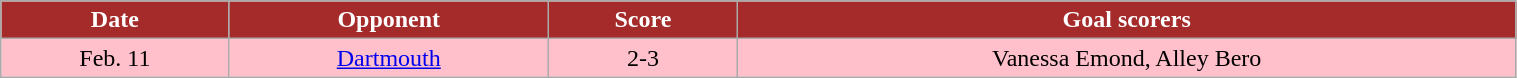<table class="wikitable" width="80%">
<tr align="center"  style=" background:brown;color:#FFFFFF;">
<td><strong>Date</strong></td>
<td><strong>Opponent</strong></td>
<td><strong>Score</strong></td>
<td><strong>Goal scorers</strong></td>
</tr>
<tr align="center" bgcolor="pink">
<td>Feb. 11</td>
<td><a href='#'>Dartmouth</a></td>
<td>2-3</td>
<td>Vanessa Emond, Alley Bero</td>
</tr>
</table>
